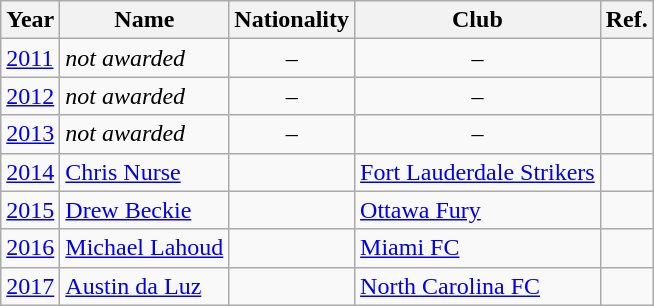<table class="wikitable sortable">
<tr>
<th>Year</th>
<th>Name</th>
<th>Nationality</th>
<th>Club</th>
<th>Ref.</th>
</tr>
<tr>
<td><a href='#'>2011</a></td>
<td><em>not awarded</em></td>
<td align="center">–</td>
<td align="center">–</td>
<td></td>
</tr>
<tr>
<td><a href='#'>2012</a></td>
<td><em>not awarded</em></td>
<td align="center">–</td>
<td align="center">–</td>
<td></td>
</tr>
<tr>
<td><a href='#'>2013</a></td>
<td><em>not awarded</em></td>
<td align="center">–</td>
<td align="center">–</td>
<td></td>
</tr>
<tr>
<td><a href='#'>2014</a></td>
<td><a href='#'>Chris Nurse</a></td>
<td></td>
<td><a href='#'>Fort Lauderdale Strikers</a></td>
<td></td>
</tr>
<tr>
<td><a href='#'>2015</a></td>
<td><a href='#'>Drew Beckie</a></td>
<td></td>
<td><a href='#'>Ottawa Fury</a></td>
<td></td>
</tr>
<tr>
<td><a href='#'>2016</a></td>
<td><a href='#'>Michael Lahoud</a></td>
<td></td>
<td><a href='#'>Miami FC</a></td>
<td></td>
</tr>
<tr>
<td><a href='#'>2017</a></td>
<td><a href='#'>Austin da Luz</a></td>
<td></td>
<td><a href='#'>North Carolina FC</a></td>
<td></td>
</tr>
</table>
